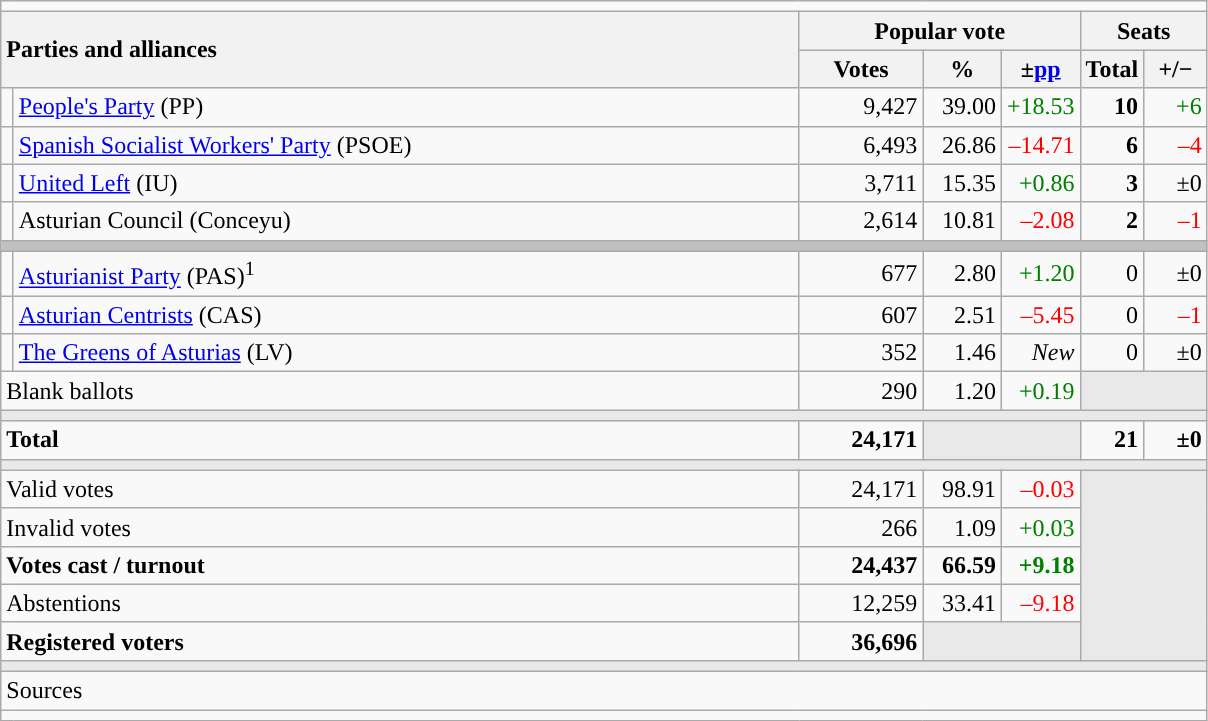<table class="wikitable" style="text-align:right;">
<tr>
<td colspan="7"></td>
</tr>
<tr>
<th style="text-align:left;" rowspan="2" colspan="2" width="525">Parties and alliances</th>
<th colspan="3">Popular vote</th>
<th colspan="2">Seats</th>
</tr>
<tr>
<th width="75">Votes</th>
<th width="45">%</th>
<th width="45">±<a href='#'>pp</a></th>
<th width="35">Total</th>
<th width="35">+/−</th>
</tr>
<tr>
<td width="1" style="color:inherit;background:"></td>
<td align="left"><a href='#'>People's Party</a> (PP)</td>
<td>9,427</td>
<td>39.00</td>
<td style="color:green;">+18.53</td>
<td><strong>10</strong></td>
<td style="color:green;">+6</td>
</tr>
<tr>
<td style="color:inherit;background:"></td>
<td align="left"><a href='#'>Spanish Socialist Workers' Party</a> (PSOE)</td>
<td>6,493</td>
<td>26.86</td>
<td style="color:red;">–14.71</td>
<td><strong>6</strong></td>
<td style="color:red;">–4</td>
</tr>
<tr>
<td style="color:inherit;background:"></td>
<td align="left"><a href='#'>United Left</a> (IU)</td>
<td>3,711</td>
<td>15.35</td>
<td style="color:green;">+0.86</td>
<td><strong>3</strong></td>
<td>±0</td>
</tr>
<tr>
<td style="color:inherit;background:"></td>
<td align="left">Asturian Council (Conceyu)</td>
<td>2,614</td>
<td>10.81</td>
<td style="color:red;">–2.08</td>
<td><strong>2</strong></td>
<td style="color:red;">–1</td>
</tr>
<tr>
<td colspan="7" bgcolor="#C0C0C0"></td>
</tr>
<tr>
<td style="color:inherit;background:"></td>
<td align="left"><a href='#'>Asturianist Party</a> (PAS)<sup>1</sup></td>
<td>677</td>
<td>2.80</td>
<td style="color:green;">+1.20</td>
<td>0</td>
<td>±0</td>
</tr>
<tr>
<td style="color:inherit;background:"></td>
<td align="left"><a href='#'>Asturian Centrists</a> (CAS)</td>
<td>607</td>
<td>2.51</td>
<td style="color:red;">–5.45</td>
<td>0</td>
<td style="color:red;">–1</td>
</tr>
<tr>
<td style="color:inherit;background:"></td>
<td align="left"><a href='#'>The Greens of Asturias</a> (LV)</td>
<td>352</td>
<td>1.46</td>
<td><em>New</em></td>
<td>0</td>
<td>±0</td>
</tr>
<tr>
<td align="left" colspan="2">Blank ballots</td>
<td>290</td>
<td>1.20</td>
<td style="color:green;">+0.19</td>
<td bgcolor="#E9E9E9" colspan="2"></td>
</tr>
<tr>
<td colspan="7" bgcolor="#E9E9E9"></td>
</tr>
<tr style="font-weight:bold;">
<td align="left" colspan="2">Total</td>
<td>24,171</td>
<td bgcolor="#E9E9E9" colspan="2"></td>
<td>21</td>
<td>±0</td>
</tr>
<tr>
<td colspan="7" bgcolor="#E9E9E9"></td>
</tr>
<tr>
<td align="left" colspan="2">Valid votes</td>
<td>24,171</td>
<td>98.91</td>
<td style="color:red;">–0.03</td>
<td bgcolor="#E9E9E9" colspan="2" rowspan="5"></td>
</tr>
<tr>
<td align="left" colspan="2">Invalid votes</td>
<td>266</td>
<td>1.09</td>
<td style="color:green;">+0.03</td>
</tr>
<tr style="font-weight:bold;">
<td align="left" colspan="2">Votes cast / turnout</td>
<td>24,437</td>
<td>66.59</td>
<td style="color:green;">+9.18</td>
</tr>
<tr>
<td align="left" colspan="2">Abstentions</td>
<td>12,259</td>
<td>33.41</td>
<td style="color:red;">–9.18</td>
</tr>
<tr style="font-weight:bold;">
<td align="left" colspan="2">Registered voters</td>
<td>36,696</td>
<td bgcolor="#E9E9E9" colspan="2"></td>
</tr>
<tr>
<td colspan="7" bgcolor="#E9E9E9"></td>
</tr>
<tr>
<td align="left" colspan="7">Sources</td>
</tr>
<tr>
<td colspan="7" style="text-align:left; max-width:790px;"></td>
</tr>
</table>
